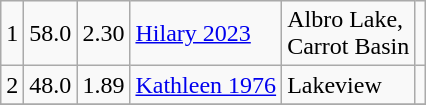<table class="wikitable">
<tr>
<td>1</td>
<td>58.0</td>
<td>2.30</td>
<td><a href='#'>Hilary 2023</a></td>
<td>Albro Lake,<br>Carrot Basin</td>
<td></td>
</tr>
<tr>
<td>2</td>
<td>48.0</td>
<td>1.89</td>
<td><a href='#'>Kathleen 1976</a></td>
<td>Lakeview</td>
<td></td>
</tr>
<tr>
</tr>
</table>
